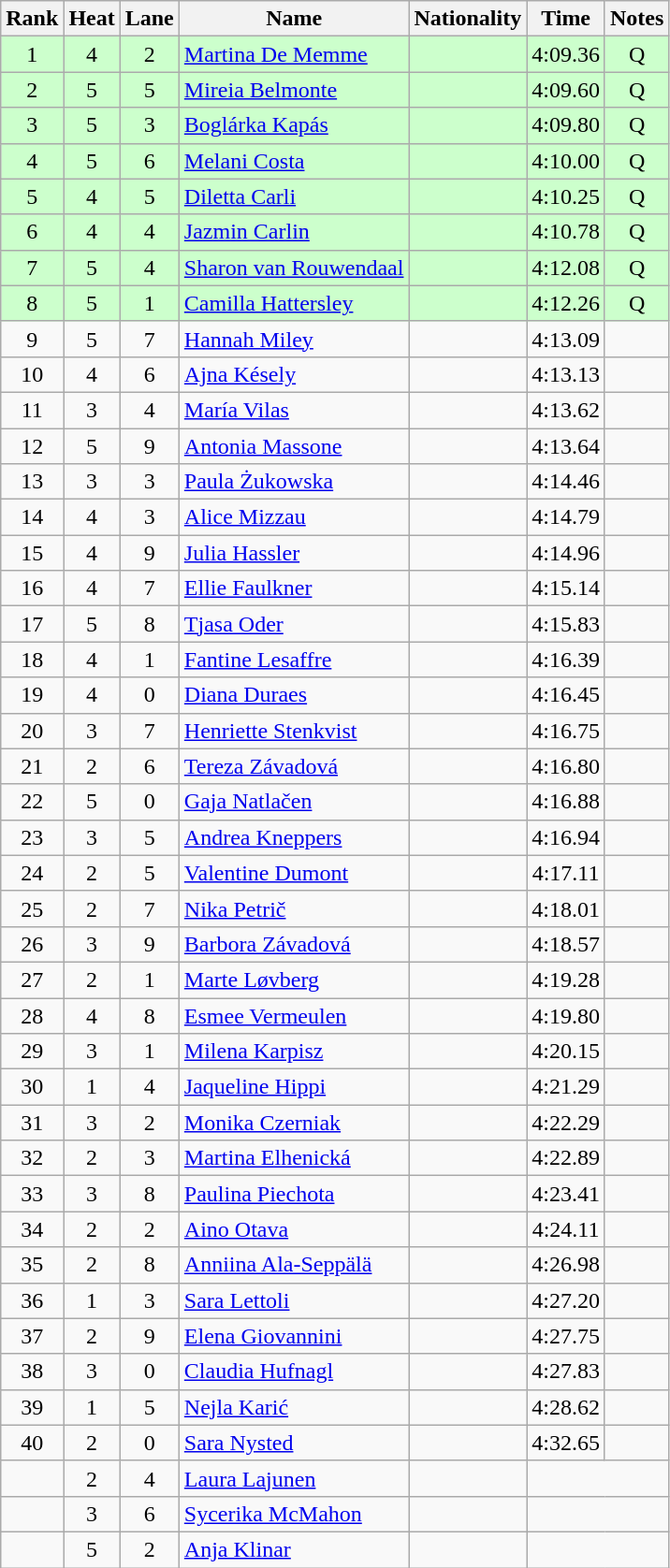<table class="wikitable sortable" style="text-align:center">
<tr>
<th>Rank</th>
<th>Heat</th>
<th>Lane</th>
<th>Name</th>
<th>Nationality</th>
<th>Time</th>
<th>Notes</th>
</tr>
<tr bgcolor=ccffcc>
<td>1</td>
<td>4</td>
<td>2</td>
<td align=left><a href='#'>Martina De Memme</a></td>
<td align=left></td>
<td>4:09.36</td>
<td>Q</td>
</tr>
<tr bgcolor=ccffcc>
<td>2</td>
<td>5</td>
<td>5</td>
<td align=left><a href='#'>Mireia Belmonte</a></td>
<td align=left></td>
<td>4:09.60</td>
<td>Q</td>
</tr>
<tr bgcolor=ccffcc>
<td>3</td>
<td>5</td>
<td>3</td>
<td align=left><a href='#'>Boglárka Kapás</a></td>
<td align=left></td>
<td>4:09.80</td>
<td>Q</td>
</tr>
<tr bgcolor=ccffcc>
<td>4</td>
<td>5</td>
<td>6</td>
<td align=left><a href='#'>Melani Costa</a></td>
<td align=left></td>
<td>4:10.00</td>
<td>Q</td>
</tr>
<tr bgcolor=ccffcc>
<td>5</td>
<td>4</td>
<td>5</td>
<td align=left><a href='#'>Diletta Carli</a></td>
<td align=left></td>
<td>4:10.25</td>
<td>Q</td>
</tr>
<tr bgcolor=ccffcc>
<td>6</td>
<td>4</td>
<td>4</td>
<td align=left><a href='#'>Jazmin Carlin</a></td>
<td align=left></td>
<td>4:10.78</td>
<td>Q</td>
</tr>
<tr bgcolor=ccffcc>
<td>7</td>
<td>5</td>
<td>4</td>
<td align=left><a href='#'>Sharon van Rouwendaal</a></td>
<td align=left></td>
<td>4:12.08</td>
<td>Q</td>
</tr>
<tr bgcolor=ccffcc>
<td>8</td>
<td>5</td>
<td>1</td>
<td align=left><a href='#'>Camilla Hattersley</a></td>
<td align=left></td>
<td>4:12.26</td>
<td>Q</td>
</tr>
<tr>
<td>9</td>
<td>5</td>
<td>7</td>
<td align=left><a href='#'>Hannah Miley</a></td>
<td align=left></td>
<td>4:13.09</td>
<td></td>
</tr>
<tr>
<td>10</td>
<td>4</td>
<td>6</td>
<td align=left><a href='#'>Ajna Késely</a></td>
<td align=left></td>
<td>4:13.13</td>
<td></td>
</tr>
<tr>
<td>11</td>
<td>3</td>
<td>4</td>
<td align=left><a href='#'>María Vilas</a></td>
<td align=left></td>
<td>4:13.62</td>
<td></td>
</tr>
<tr>
<td>12</td>
<td>5</td>
<td>9</td>
<td align=left><a href='#'>Antonia Massone</a></td>
<td align=left></td>
<td>4:13.64</td>
<td></td>
</tr>
<tr>
<td>13</td>
<td>3</td>
<td>3</td>
<td align=left><a href='#'>Paula Żukowska</a></td>
<td align=left></td>
<td>4:14.46</td>
<td></td>
</tr>
<tr>
<td>14</td>
<td>4</td>
<td>3</td>
<td align=left><a href='#'>Alice Mizzau</a></td>
<td align=left></td>
<td>4:14.79</td>
<td></td>
</tr>
<tr>
<td>15</td>
<td>4</td>
<td>9</td>
<td align=left><a href='#'>Julia Hassler</a></td>
<td align=left></td>
<td>4:14.96</td>
<td></td>
</tr>
<tr>
<td>16</td>
<td>4</td>
<td>7</td>
<td align=left><a href='#'>Ellie Faulkner</a></td>
<td align=left></td>
<td>4:15.14</td>
<td></td>
</tr>
<tr>
<td>17</td>
<td>5</td>
<td>8</td>
<td align=left><a href='#'>Tjasa Oder</a></td>
<td align=left></td>
<td>4:15.83</td>
<td></td>
</tr>
<tr>
<td>18</td>
<td>4</td>
<td>1</td>
<td align=left><a href='#'>Fantine Lesaffre</a></td>
<td align=left></td>
<td>4:16.39</td>
<td></td>
</tr>
<tr>
<td>19</td>
<td>4</td>
<td>0</td>
<td align=left><a href='#'>Diana Duraes</a></td>
<td align=left></td>
<td>4:16.45</td>
<td></td>
</tr>
<tr>
<td>20</td>
<td>3</td>
<td>7</td>
<td align=left><a href='#'>Henriette Stenkvist</a></td>
<td align=left></td>
<td>4:16.75</td>
<td></td>
</tr>
<tr>
<td>21</td>
<td>2</td>
<td>6</td>
<td align=left><a href='#'>Tereza Závadová</a></td>
<td align=left></td>
<td>4:16.80</td>
<td></td>
</tr>
<tr>
<td>22</td>
<td>5</td>
<td>0</td>
<td align=left><a href='#'>Gaja Natlačen</a></td>
<td align=left></td>
<td>4:16.88</td>
<td></td>
</tr>
<tr>
<td>23</td>
<td>3</td>
<td>5</td>
<td align=left><a href='#'>Andrea Kneppers</a></td>
<td align=left></td>
<td>4:16.94</td>
<td></td>
</tr>
<tr>
<td>24</td>
<td>2</td>
<td>5</td>
<td align=left><a href='#'>Valentine Dumont</a></td>
<td align=left></td>
<td>4:17.11</td>
<td></td>
</tr>
<tr>
<td>25</td>
<td>2</td>
<td>7</td>
<td align=left><a href='#'>Nika Petrič</a></td>
<td align=left></td>
<td>4:18.01</td>
<td></td>
</tr>
<tr>
<td>26</td>
<td>3</td>
<td>9</td>
<td align=left><a href='#'>Barbora Závadová</a></td>
<td align=left></td>
<td>4:18.57</td>
<td></td>
</tr>
<tr>
<td>27</td>
<td>2</td>
<td>1</td>
<td align=left><a href='#'>Marte Løvberg</a></td>
<td align=left></td>
<td>4:19.28</td>
<td></td>
</tr>
<tr>
<td>28</td>
<td>4</td>
<td>8</td>
<td align=left><a href='#'>Esmee Vermeulen</a></td>
<td align=left></td>
<td>4:19.80</td>
<td></td>
</tr>
<tr>
<td>29</td>
<td>3</td>
<td>1</td>
<td align=left><a href='#'>Milena Karpisz</a></td>
<td align=left></td>
<td>4:20.15</td>
<td></td>
</tr>
<tr>
<td>30</td>
<td>1</td>
<td>4</td>
<td align=left><a href='#'>Jaqueline Hippi</a></td>
<td align=left></td>
<td>4:21.29</td>
<td></td>
</tr>
<tr>
<td>31</td>
<td>3</td>
<td>2</td>
<td align=left><a href='#'>Monika Czerniak</a></td>
<td align=left></td>
<td>4:22.29</td>
<td></td>
</tr>
<tr>
<td>32</td>
<td>2</td>
<td>3</td>
<td align=left><a href='#'>Martina Elhenická</a></td>
<td align=left></td>
<td>4:22.89</td>
<td></td>
</tr>
<tr>
<td>33</td>
<td>3</td>
<td>8</td>
<td align=left><a href='#'>Paulina Piechota</a></td>
<td align=left></td>
<td>4:23.41</td>
<td></td>
</tr>
<tr>
<td>34</td>
<td>2</td>
<td>2</td>
<td align=left><a href='#'>Aino Otava</a></td>
<td align=left></td>
<td>4:24.11</td>
<td></td>
</tr>
<tr>
<td>35</td>
<td>2</td>
<td>8</td>
<td align=left><a href='#'>Anniina Ala-Seppälä</a></td>
<td align=left></td>
<td>4:26.98</td>
<td></td>
</tr>
<tr>
<td>36</td>
<td>1</td>
<td>3</td>
<td align=left><a href='#'>Sara Lettoli</a></td>
<td align=left></td>
<td>4:27.20</td>
<td></td>
</tr>
<tr>
<td>37</td>
<td>2</td>
<td>9</td>
<td align=left><a href='#'>Elena Giovannini</a></td>
<td align=left></td>
<td>4:27.75</td>
<td></td>
</tr>
<tr>
<td>38</td>
<td>3</td>
<td>0</td>
<td align=left><a href='#'>Claudia Hufnagl</a></td>
<td align=left></td>
<td>4:27.83</td>
<td></td>
</tr>
<tr>
<td>39</td>
<td>1</td>
<td>5</td>
<td align=left><a href='#'>Nejla Karić</a></td>
<td align=left></td>
<td>4:28.62</td>
<td></td>
</tr>
<tr>
<td>40</td>
<td>2</td>
<td>0</td>
<td align=left><a href='#'>Sara Nysted</a></td>
<td align=left></td>
<td>4:32.65</td>
<td></td>
</tr>
<tr>
<td></td>
<td>2</td>
<td>4</td>
<td align=left><a href='#'>Laura Lajunen</a></td>
<td align=left></td>
<td colspan=2></td>
</tr>
<tr>
<td></td>
<td>3</td>
<td>6</td>
<td align=left><a href='#'>Sycerika McMahon</a></td>
<td align=left></td>
<td colspan=2></td>
</tr>
<tr>
<td></td>
<td>5</td>
<td>2</td>
<td align=left><a href='#'>Anja Klinar</a></td>
<td align=left></td>
<td colspan=2></td>
</tr>
</table>
